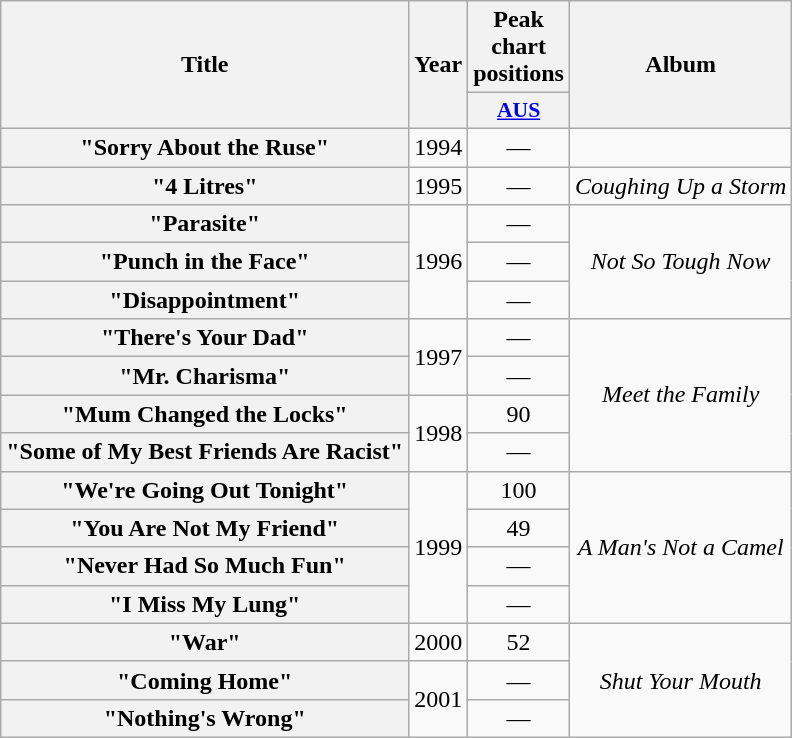<table class="wikitable plainrowheaders" style="text-align:center;">
<tr>
<th scope="col" rowspan="2">Title</th>
<th scope="col" rowspan="2">Year</th>
<th scope="col" colspan="1">Peak chart positions</th>
<th scope="col" rowspan="2">Album</th>
</tr>
<tr>
<th scope="col" style="width:3em;font-size:90%;"><a href='#'>AUS</a><br></th>
</tr>
<tr>
<th scope="row">"Sorry About the Ruse"</th>
<td>1994</td>
<td>—</td>
<td></td>
</tr>
<tr>
<th scope="row">"4 Litres"</th>
<td>1995</td>
<td>—</td>
<td><em>Coughing Up a Storm</em></td>
</tr>
<tr>
<th scope="row">"Parasite"</th>
<td rowspan="3">1996</td>
<td>—</td>
<td rowspan="3"><em>Not So Tough Now</em></td>
</tr>
<tr>
<th scope="row">"Punch in the Face"</th>
<td>—</td>
</tr>
<tr>
<th scope="row">"Disappointment"</th>
<td>—</td>
</tr>
<tr>
<th scope="row">"There's Your Dad"</th>
<td rowspan="2">1997</td>
<td>—</td>
<td rowspan="4"><em>Meet the Family</em></td>
</tr>
<tr>
<th scope="row">"Mr. Charisma"</th>
<td>—</td>
</tr>
<tr>
<th scope="row">"Mum Changed the Locks"</th>
<td rowspan="2">1998</td>
<td>90</td>
</tr>
<tr>
<th scope="row">"Some of My Best Friends Are Racist"</th>
<td>—</td>
</tr>
<tr>
<th scope="row">"We're Going Out Tonight"</th>
<td rowspan="4">1999</td>
<td>100</td>
<td rowspan="4"><em>A Man's Not a Camel</em></td>
</tr>
<tr>
<th scope="row">"You Are Not My Friend"</th>
<td>49</td>
</tr>
<tr>
<th scope="row">"Never Had So Much Fun"</th>
<td>—</td>
</tr>
<tr>
<th scope="row">"I Miss My Lung"</th>
<td>—</td>
</tr>
<tr>
<th scope="row">"War"</th>
<td>2000</td>
<td>52</td>
<td rowspan="3"><em>Shut Your Mouth</em></td>
</tr>
<tr>
<th scope="row">"Coming Home"</th>
<td rowspan="2">2001</td>
<td>—</td>
</tr>
<tr>
<th scope="row">"Nothing's Wrong"</th>
<td>—</td>
</tr>
</table>
